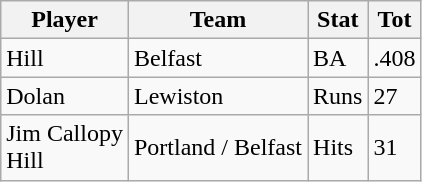<table class="wikitable">
<tr>
<th>Player</th>
<th>Team</th>
<th>Stat</th>
<th>Tot</th>
</tr>
<tr>
<td>Hill</td>
<td>Belfast</td>
<td>BA</td>
<td>.408</td>
</tr>
<tr>
<td>Dolan</td>
<td>Lewiston</td>
<td>Runs</td>
<td>27</td>
</tr>
<tr>
<td>Jim Callopy<br>Hill</td>
<td>Portland / Belfast</td>
<td>Hits</td>
<td>31</td>
</tr>
</table>
